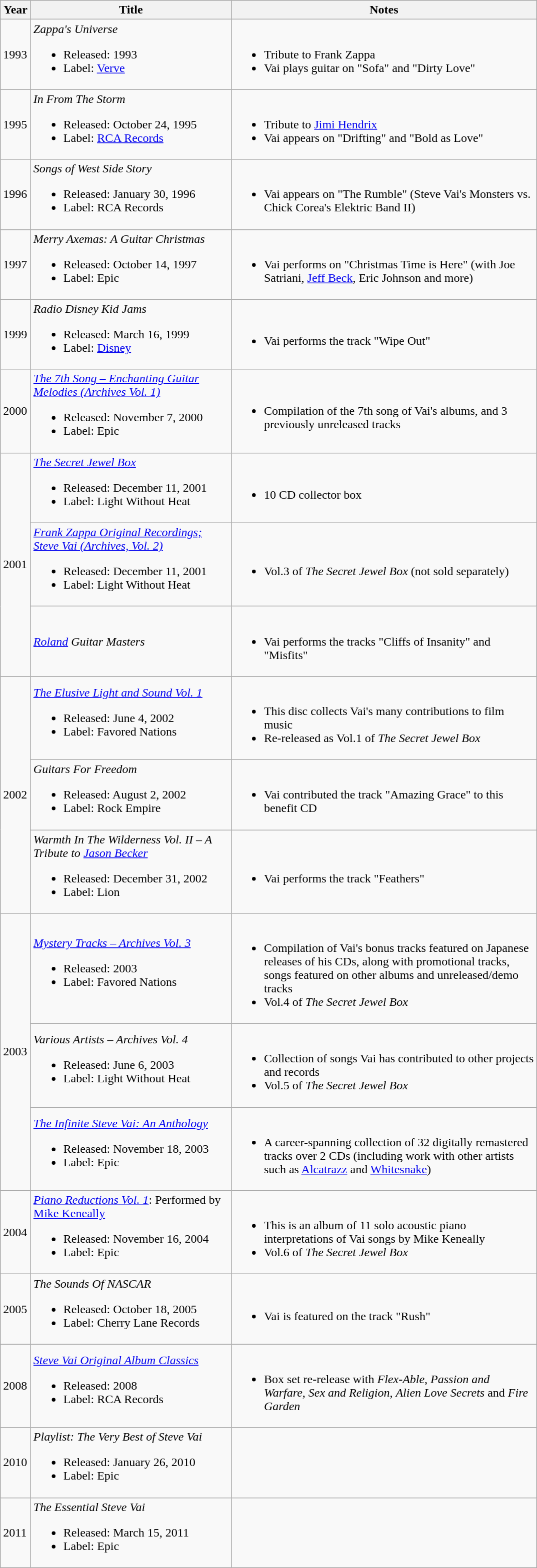<table class="wikitable">
<tr>
<th width="33">Year</th>
<th style="width:260px;">Title</th>
<th style="width:400px;">Notes</th>
</tr>
<tr>
<td>1993</td>
<td><em>Zappa's Universe</em><br><ul><li>Released: 1993</li><li>Label: <a href='#'>Verve</a></li></ul></td>
<td><br><ul><li>Tribute to Frank Zappa</li><li>Vai plays guitar on "Sofa" and "Dirty Love"</li></ul></td>
</tr>
<tr>
<td>1995</td>
<td><em>In From The Storm</em><br><ul><li>Released: October 24, 1995</li><li>Label: <a href='#'>RCA Records</a></li></ul></td>
<td><br><ul><li>Tribute to <a href='#'>Jimi Hendrix</a></li><li>Vai appears on "Drifting" and "Bold as Love"</li></ul></td>
</tr>
<tr>
<td>1996</td>
<td><em>Songs of West Side Story</em><br><ul><li>Released: January 30, 1996</li><li>Label: RCA Records</li></ul></td>
<td><br><ul><li>Vai appears on "The Rumble" (Steve Vai's Monsters vs. Chick Corea's Elektric Band II)</li></ul></td>
</tr>
<tr>
<td>1997</td>
<td><em>Merry Axemas: A Guitar Christmas</em><br><ul><li>Released: October 14, 1997</li><li>Label: Epic</li></ul></td>
<td><br><ul><li>Vai performs on "Christmas Time is Here" (with Joe Satriani, <a href='#'>Jeff Beck</a>, Eric Johnson and more)</li></ul></td>
</tr>
<tr>
<td>1999</td>
<td><em>Radio Disney Kid Jams</em><br><ul><li>Released: March 16, 1999</li><li>Label: <a href='#'>Disney</a></li></ul></td>
<td><br><ul><li>Vai performs the track "Wipe Out"</li></ul></td>
</tr>
<tr>
<td>2000</td>
<td><em><a href='#'>The 7th Song – Enchanting Guitar Melodies (Archives Vol. 1)</a></em><br><ul><li>Released: November 7, 2000</li><li>Label: Epic</li></ul></td>
<td><br><ul><li>Compilation of the 7th song of Vai's albums, and 3 previously unreleased tracks</li></ul></td>
</tr>
<tr>
<td rowspan="3">2001</td>
<td><em><a href='#'>The Secret Jewel Box</a></em><br><ul><li>Released: December 11, 2001</li><li>Label: Light Without Heat</li></ul></td>
<td><br><ul><li>10 CD collector box</li></ul></td>
</tr>
<tr>
<td><em><a href='#'>Frank Zappa Original Recordings; Steve Vai (Archives, Vol. 2)</a></em><br><ul><li>Released: December 11, 2001</li><li>Label: Light Without Heat</li></ul></td>
<td><br><ul><li>Vol.3 of <em>The Secret Jewel Box</em> (not sold separately)</li></ul></td>
</tr>
<tr>
<td><em><a href='#'>Roland</a> Guitar Masters</em></td>
<td><br><ul><li>Vai performs the tracks "Cliffs of Insanity" and "Misfits"</li></ul></td>
</tr>
<tr>
<td rowspan="3">2002</td>
<td><em><a href='#'>The Elusive Light and Sound Vol. 1</a></em><br><ul><li>Released: June 4, 2002</li><li>Label: Favored Nations</li></ul></td>
<td><br><ul><li>This disc collects Vai's many contributions to film music</li><li>Re-released as Vol.1 of <em>The Secret Jewel Box</em></li></ul></td>
</tr>
<tr>
<td><em>Guitars For Freedom</em><br><ul><li>Released: August 2, 2002</li><li>Label: Rock Empire</li></ul></td>
<td><br><ul><li>Vai contributed the track "Amazing Grace" to this benefit CD</li></ul></td>
</tr>
<tr>
<td><em>Warmth In The Wilderness Vol. II – A Tribute to <a href='#'>Jason Becker</a></em><br><ul><li>Released: December 31, 2002</li><li>Label: Lion</li></ul></td>
<td><br><ul><li>Vai performs the track "Feathers"</li></ul></td>
</tr>
<tr>
<td rowspan="3">2003</td>
<td><em><a href='#'>Mystery Tracks – Archives Vol. 3</a></em><br><ul><li>Released: 2003</li><li>Label: Favored Nations</li></ul></td>
<td><br><ul><li>Compilation of Vai's bonus tracks featured on Japanese releases of his CDs, along with promotional tracks, songs featured on other albums and unreleased/demo tracks</li><li>Vol.4 of <em>The Secret Jewel Box</em></li></ul></td>
</tr>
<tr>
<td><em>Various Artists – Archives Vol. 4</em><br><ul><li>Released: June 6, 2003</li><li>Label: Light Without Heat</li></ul></td>
<td><br><ul><li>Collection of songs Vai has contributed to other projects and records</li><li>Vol.5 of <em>The Secret Jewel Box</em></li></ul></td>
</tr>
<tr>
<td><em><a href='#'>The Infinite Steve Vai: An Anthology</a></em><br><ul><li>Released: November 18, 2003</li><li>Label: Epic</li></ul></td>
<td><br><ul><li>A career-spanning collection of 32 digitally remastered tracks over 2 CDs (including work with other artists such as <a href='#'>Alcatrazz</a> and <a href='#'>Whitesnake</a>)</li></ul></td>
</tr>
<tr>
<td>2004</td>
<td><em><a href='#'>Piano Reductions Vol. 1</a></em>: Performed by <a href='#'>Mike Keneally</a><br><ul><li>Released: November 16, 2004</li><li>Label: Epic</li></ul></td>
<td><br><ul><li>This is an album of 11 solo acoustic piano interpretations of Vai songs by Mike Keneally</li><li>Vol.6 of <em>The Secret Jewel Box</em></li></ul></td>
</tr>
<tr>
<td>2005</td>
<td><em>The Sounds Of NASCAR</em><br><ul><li>Released: October 18, 2005</li><li>Label: Cherry Lane Records</li></ul></td>
<td><br><ul><li>Vai is featured on the track "Rush"</li></ul></td>
</tr>
<tr>
<td>2008</td>
<td><em><a href='#'>Steve Vai Original Album Classics</a></em><br><ul><li>Released: 2008</li><li>Label: RCA Records</li></ul></td>
<td><br><ul><li>Box set re-release with <em>Flex-Able</em>, <em>Passion and Warfare</em>, <em>Sex and Religion</em>, <em>Alien Love Secrets</em> and <em>Fire Garden</em></li></ul></td>
</tr>
<tr>
<td>2010</td>
<td><em>Playlist: The Very Best of Steve Vai</em><br><ul><li>Released: January 26, 2010</li><li>Label: Epic</li></ul></td>
<td></td>
</tr>
<tr>
<td>2011</td>
<td><em>The Essential Steve Vai</em><br><ul><li>Released: March 15, 2011</li><li>Label: Epic</li></ul></td>
<td></td>
</tr>
</table>
